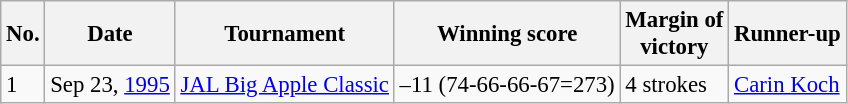<table class="wikitable" style="font-size:95%;">
<tr>
<th>No.</th>
<th>Date</th>
<th>Tournament</th>
<th>Winning score</th>
<th>Margin of <br>victory</th>
<th>Runner-up</th>
</tr>
<tr>
<td>1</td>
<td>Sep 23, <a href='#'>1995</a></td>
<td><a href='#'>JAL Big Apple Classic</a></td>
<td>–11 (74-66-66-67=273)</td>
<td>4 strokes</td>
<td> <a href='#'>Carin Koch</a></td>
</tr>
</table>
